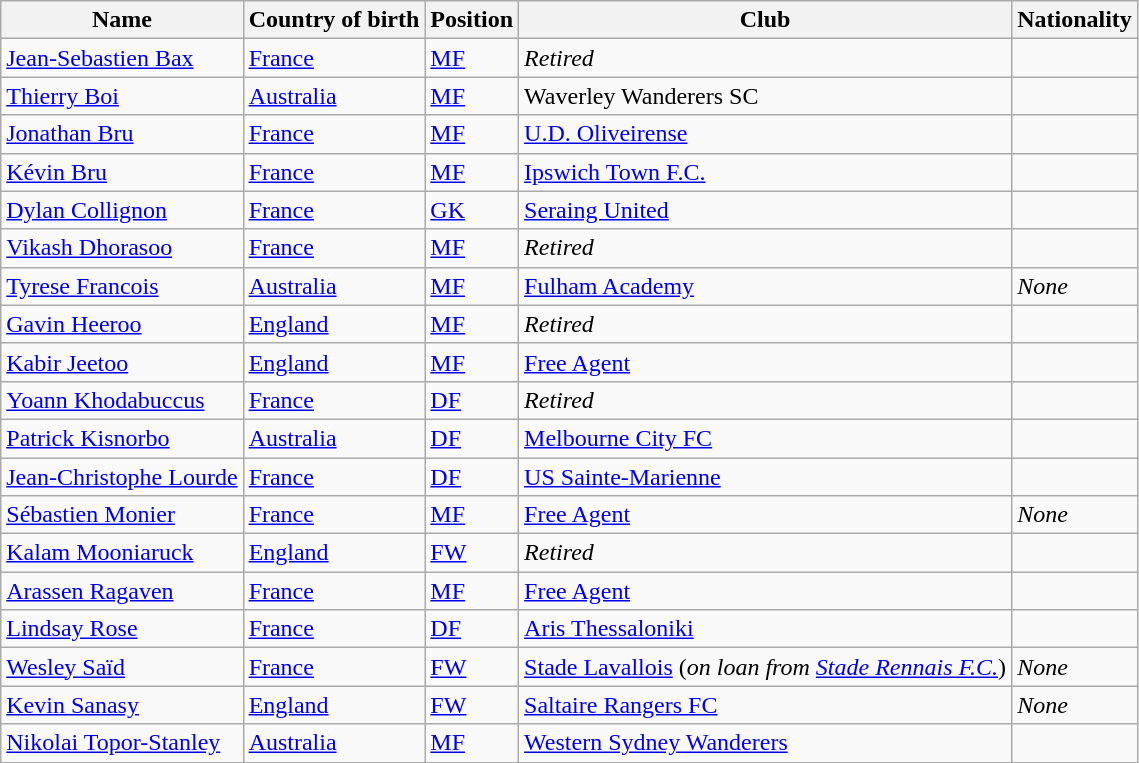<table class="wikitable" style="text-align: left;">
<tr>
<th>Name</th>
<th>Country of birth</th>
<th>Position</th>
<th>Club</th>
<th>Nationality</th>
</tr>
<tr>
<td><a href='#'>Jean-Sebastien Bax</a></td>
<td> <a href='#'>France</a></td>
<td><a href='#'>MF</a></td>
<td><em>Retired</em></td>
<td></td>
</tr>
<tr>
<td><a href='#'>Thierry Boi</a></td>
<td> <a href='#'>Australia</a></td>
<td><a href='#'>MF</a></td>
<td> Waverley Wanderers SC</td>
<td></td>
</tr>
<tr>
<td><a href='#'>Jonathan Bru</a></td>
<td> <a href='#'>France</a></td>
<td><a href='#'>MF</a></td>
<td> <a href='#'>U.D. Oliveirense</a></td>
<td></td>
</tr>
<tr>
<td><a href='#'>Kévin Bru</a></td>
<td> <a href='#'>France</a></td>
<td><a href='#'>MF</a></td>
<td> <a href='#'>Ipswich Town F.C.</a></td>
<td></td>
</tr>
<tr>
<td><a href='#'>Dylan Collignon</a></td>
<td> <a href='#'>France</a></td>
<td><a href='#'>GK</a></td>
<td> <a href='#'>Seraing United</a></td>
<td></td>
</tr>
<tr>
<td><a href='#'>Vikash Dhorasoo</a></td>
<td> <a href='#'>France</a></td>
<td><a href='#'>MF</a></td>
<td><em>Retired</em></td>
<td></td>
</tr>
<tr>
<td><a href='#'>Tyrese Francois</a></td>
<td> <a href='#'>Australia</a></td>
<td><a href='#'>MF</a></td>
<td> <a href='#'>Fulham Academy</a></td>
<td><em>None</em></td>
</tr>
<tr>
<td><a href='#'>Gavin Heeroo</a></td>
<td> <a href='#'>England</a></td>
<td><a href='#'>MF</a></td>
<td><em>Retired</em></td>
<td></td>
</tr>
<tr>
<td><a href='#'>Kabir Jeetoo</a></td>
<td> <a href='#'>England</a></td>
<td><a href='#'>MF</a></td>
<td><a href='#'>Free Agent</a></td>
<td></td>
</tr>
<tr>
<td><a href='#'>Yoann Khodabuccus</a></td>
<td> <a href='#'>France</a></td>
<td><a href='#'>DF</a></td>
<td><em>Retired</em></td>
<td></td>
</tr>
<tr>
<td><a href='#'>Patrick Kisnorbo</a></td>
<td> <a href='#'>Australia</a></td>
<td><a href='#'>DF</a></td>
<td> <a href='#'>Melbourne City FC</a></td>
<td></td>
</tr>
<tr>
<td><a href='#'>Jean-Christophe Lourde</a></td>
<td> <a href='#'>France</a></td>
<td><a href='#'>DF</a></td>
<td> <a href='#'>US Sainte-Marienne</a></td>
<td></td>
</tr>
<tr>
<td><a href='#'>Sébastien Monier</a></td>
<td> <a href='#'>France</a></td>
<td><a href='#'>MF</a></td>
<td><a href='#'>Free Agent</a></td>
<td><em>None</em></td>
</tr>
<tr>
<td><a href='#'>Kalam Mooniaruck</a></td>
<td> <a href='#'>England</a></td>
<td><a href='#'>FW</a></td>
<td><em>Retired</em></td>
<td></td>
</tr>
<tr>
<td><a href='#'>Arassen Ragaven</a></td>
<td> <a href='#'>France</a></td>
<td><a href='#'>MF</a></td>
<td><a href='#'>Free Agent</a></td>
<td></td>
</tr>
<tr>
<td><a href='#'>Lindsay Rose</a></td>
<td> <a href='#'>France</a></td>
<td><a href='#'>DF</a></td>
<td> <a href='#'>Aris Thessaloniki</a></td>
<td></td>
</tr>
<tr>
<td><a href='#'>Wesley Saïd</a></td>
<td> <a href='#'>France</a></td>
<td><a href='#'>FW</a></td>
<td> <a href='#'>Stade Lavallois</a> (<em>on loan from <a href='#'>Stade Rennais F.C.</a></em>)</td>
<td><em>None</em></td>
</tr>
<tr>
<td><a href='#'>Kevin Sanasy</a></td>
<td> <a href='#'>England</a></td>
<td><a href='#'>FW</a></td>
<td> <a href='#'>Saltaire Rangers FC</a></td>
<td><em>None</em></td>
</tr>
<tr>
<td><a href='#'>Nikolai Topor-Stanley</a></td>
<td> <a href='#'>Australia</a></td>
<td><a href='#'>MF</a></td>
<td> <a href='#'>Western Sydney Wanderers</a></td>
<td></td>
</tr>
</table>
